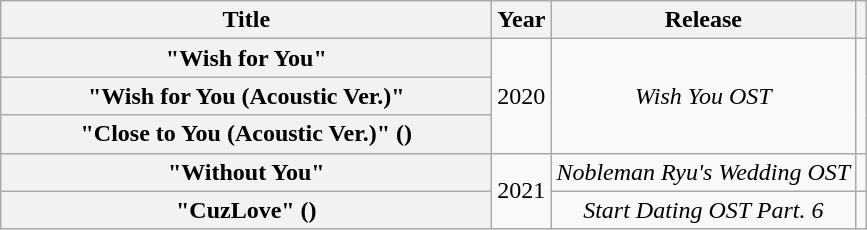<table class="wikitable plainrowheaders" style="text-align:center;" border="1">
<tr>
<th scope="col" style="width:20em;">Title</th>
<th scope="col">Year</th>
<th scope="col">Release</th>
<th scope="col"></th>
</tr>
<tr>
<th scope="row">"Wish for You"<br></th>
<td rowspan="3">2020</td>
<td rowspan="3"><em>Wish You OST</em></td>
<td rowspan="3"></td>
</tr>
<tr>
<th scope="row">"Wish for You (Acoustic Ver.)"</th>
</tr>
<tr>
<th scope="row">"Close to You (Acoustic Ver.)" ()</th>
</tr>
<tr>
<th scope="row">"Without You"</th>
<td rowspan="2">2021</td>
<td><em>Nobleman Ryu's Wedding OST</em></td>
<td></td>
</tr>
<tr>
<th scope="row">"CuzLove" ()</th>
<td><em>Start Dating OST Part. 6</em></td>
<td></td>
</tr>
</table>
